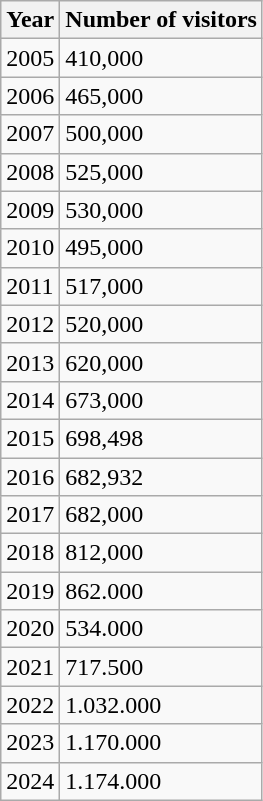<table class="wikitable">
<tr>
<th>Year</th>
<th>Number of visitors</th>
</tr>
<tr>
<td>2005</td>
<td>410,000</td>
</tr>
<tr>
<td>2006</td>
<td>465,000</td>
</tr>
<tr>
<td>2007</td>
<td>500,000</td>
</tr>
<tr>
<td>2008</td>
<td>525,000</td>
</tr>
<tr>
<td>2009</td>
<td>530,000</td>
</tr>
<tr>
<td>2010</td>
<td>495,000</td>
</tr>
<tr>
<td>2011</td>
<td>517,000</td>
</tr>
<tr>
<td>2012</td>
<td>520,000</td>
</tr>
<tr>
<td>2013</td>
<td>620,000</td>
</tr>
<tr>
<td>2014</td>
<td>673,000</td>
</tr>
<tr>
<td>2015</td>
<td>698,498</td>
</tr>
<tr>
<td>2016</td>
<td>682,932</td>
</tr>
<tr>
<td>2017</td>
<td>682,000</td>
</tr>
<tr>
<td>2018</td>
<td>812,000</td>
</tr>
<tr>
<td>2019</td>
<td>862.000</td>
</tr>
<tr>
<td>2020</td>
<td>534.000</td>
</tr>
<tr>
<td>2021</td>
<td>717.500</td>
</tr>
<tr>
<td>2022</td>
<td>1.032.000</td>
</tr>
<tr>
<td>2023</td>
<td>1.170.000</td>
</tr>
<tr>
<td>2024</td>
<td>1.174.000</td>
</tr>
</table>
